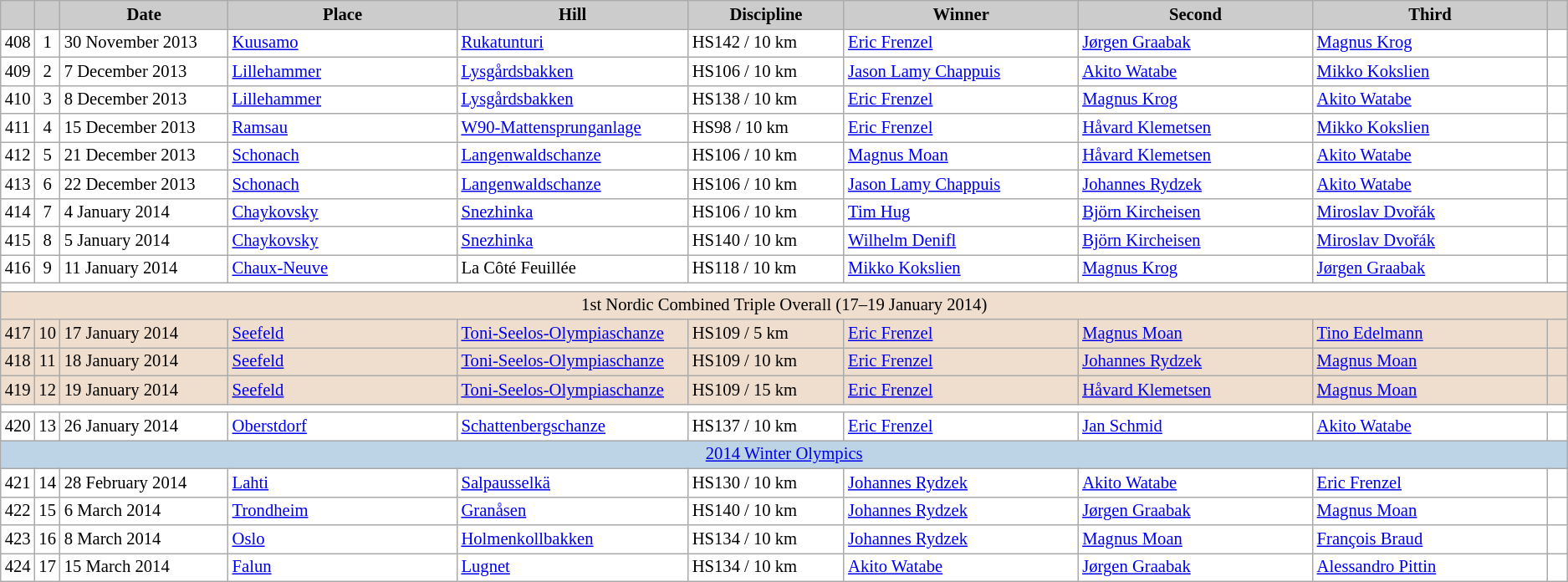<table class="wikitable plainrowheaders" style="background:#fff; font-size:86%; line-height:16px; border:grey solid 1px; border-collapse:collapse;">
<tr style="background:#ccc; text-align:center;">
<th scope="col" style="background:#ccc; width=20 px;"></th>
<th scope="col" style="background:#ccc; width=30 px;"></th>
<th scope="col" style="background:#ccc; width:130px;">Date</th>
<th scope="col" style="background:#ccc; width:180px;">Place</th>
<th scope="col" style="background:#ccc; width:180px;">Hill</th>
<th scope="col" style="background:#ccc; width:120px;">Discipline</th>
<th scope="col" style="background:#ccc; width:185px;">Winner</th>
<th scope="col" style="background:#ccc; width:185px;">Second</th>
<th scope="col" style="background:#ccc; width:185px;">Third</th>
<th scope="col" style="background:#ccc; width:10px;"></th>
</tr>
<tr>
<td align=center>408</td>
<td align=center>1</td>
<td>30 November 2013</td>
<td> <a href='#'>Kuusamo</a></td>
<td><a href='#'>Rukatunturi</a></td>
<td>HS142 / 10 km</td>
<td> <a href='#'>Eric Frenzel</a></td>
<td> <a href='#'>Jørgen Graabak</a></td>
<td> <a href='#'>Magnus Krog</a></td>
<td></td>
</tr>
<tr>
<td align=center>409</td>
<td align=center>2</td>
<td>7 December 2013</td>
<td> <a href='#'>Lillehammer</a></td>
<td><a href='#'>Lysgårdsbakken</a></td>
<td>HS106 / 10 km</td>
<td> <a href='#'>Jason Lamy Chappuis</a></td>
<td> <a href='#'>Akito Watabe</a></td>
<td> <a href='#'>Mikko Kokslien</a></td>
<td></td>
</tr>
<tr>
<td align=center>410</td>
<td align=center>3</td>
<td>8 December 2013</td>
<td> <a href='#'>Lillehammer</a></td>
<td><a href='#'>Lysgårdsbakken</a></td>
<td>HS138 / 10 km</td>
<td> <a href='#'>Eric Frenzel</a></td>
<td> <a href='#'>Magnus Krog</a></td>
<td> <a href='#'>Akito Watabe</a></td>
<td></td>
</tr>
<tr>
<td align=center>411</td>
<td align=center>4</td>
<td>15 December 2013</td>
<td> <a href='#'>Ramsau</a></td>
<td><a href='#'>W90-Mattensprunganlage</a></td>
<td>HS98 / 10 km</td>
<td> <a href='#'>Eric Frenzel</a></td>
<td> <a href='#'>Håvard Klemetsen</a></td>
<td> <a href='#'>Mikko Kokslien</a></td>
<td></td>
</tr>
<tr>
<td align=center>412</td>
<td align=center>5</td>
<td>21 December 2013</td>
<td> <a href='#'>Schonach</a></td>
<td><a href='#'>Langenwaldschanze</a></td>
<td>HS106 / 10 km</td>
<td> <a href='#'>Magnus Moan</a></td>
<td> <a href='#'>Håvard Klemetsen</a></td>
<td> <a href='#'>Akito Watabe</a></td>
<td></td>
</tr>
<tr>
<td align=center>413</td>
<td align=center>6</td>
<td>22 December 2013</td>
<td> <a href='#'>Schonach</a></td>
<td><a href='#'>Langenwaldschanze</a></td>
<td>HS106 / 10 km</td>
<td> <a href='#'>Jason Lamy Chappuis</a></td>
<td> <a href='#'>Johannes Rydzek</a></td>
<td> <a href='#'>Akito Watabe</a></td>
<td></td>
</tr>
<tr>
<td align=center>414</td>
<td align=center>7</td>
<td>4 January 2014</td>
<td> <a href='#'>Chaykovsky</a></td>
<td><a href='#'>Snezhinka</a></td>
<td>HS106 / 10 km</td>
<td> <a href='#'>Tim Hug</a></td>
<td> <a href='#'>Björn Kircheisen</a></td>
<td> <a href='#'>Miroslav Dvořák</a></td>
<td></td>
</tr>
<tr>
<td align=center>415</td>
<td align=center>8</td>
<td>5 January 2014</td>
<td> <a href='#'>Chaykovsky</a></td>
<td><a href='#'>Snezhinka</a></td>
<td>HS140 / 10 km</td>
<td> <a href='#'>Wilhelm Denifl</a></td>
<td> <a href='#'>Björn Kircheisen</a></td>
<td> <a href='#'>Miroslav Dvořák</a></td>
<td></td>
</tr>
<tr>
<td align=center>416</td>
<td align=center>9</td>
<td>11 January 2014</td>
<td> <a href='#'>Chaux-Neuve</a></td>
<td>La Côté Feuillée</td>
<td>HS118 / 10 km</td>
<td> <a href='#'>Mikko Kokslien</a></td>
<td> <a href='#'>Magnus Krog</a></td>
<td> <a href='#'>Jørgen Graabak</a></td>
<td></td>
</tr>
<tr>
<td colspan=10></td>
</tr>
<tr bgcolor=#EFDECD>
<td colspan=10 align=center>1st Nordic Combined Triple Overall (17–19 January 2014)</td>
</tr>
<tr bgcolor=#EFDECD>
<td align=center>417</td>
<td align=center>10</td>
<td>17 January 2014</td>
<td> <a href='#'>Seefeld</a></td>
<td><a href='#'>Toni-Seelos-Olympiaschanze</a></td>
<td>HS109 / 5 km</td>
<td> <a href='#'>Eric Frenzel</a></td>
<td> <a href='#'>Magnus Moan</a></td>
<td> <a href='#'>Tino Edelmann</a></td>
<td></td>
</tr>
<tr bgcolor=#EFDECD>
<td align=center>418</td>
<td align=center>11</td>
<td>18 January 2014</td>
<td> <a href='#'>Seefeld</a></td>
<td><a href='#'>Toni-Seelos-Olympiaschanze</a></td>
<td>HS109 / 10 km</td>
<td> <a href='#'>Eric Frenzel</a></td>
<td> <a href='#'>Johannes Rydzek</a></td>
<td> <a href='#'>Magnus Moan</a></td>
<td></td>
</tr>
<tr bgcolor=#EFDECD>
<td align=center>419</td>
<td align=center>12</td>
<td>19 January 2014</td>
<td> <a href='#'>Seefeld</a></td>
<td><a href='#'>Toni-Seelos-Olympiaschanze</a></td>
<td>HS109 / 15 km</td>
<td> <a href='#'>Eric Frenzel</a></td>
<td> <a href='#'>Håvard Klemetsen</a></td>
<td> <a href='#'>Magnus Moan</a></td>
<td></td>
</tr>
<tr>
<td colspan=10></td>
</tr>
<tr>
<td align=center>420</td>
<td align=center>13</td>
<td>26 January 2014</td>
<td> <a href='#'>Oberstdorf</a></td>
<td><a href='#'>Schattenbergschanze</a></td>
<td>HS137 / 10 km</td>
<td> <a href='#'>Eric Frenzel</a></td>
<td> <a href='#'>Jan Schmid</a></td>
<td> <a href='#'>Akito Watabe</a></td>
<td></td>
</tr>
<tr bgcolor=#BCD4E6>
<td colspan="10" align="center"><a href='#'>2014 Winter Olympics</a></td>
</tr>
<tr>
<td align=center>421</td>
<td align=center>14</td>
<td>28 February 2014</td>
<td> <a href='#'>Lahti</a></td>
<td><a href='#'>Salpausselkä</a></td>
<td>HS130 / 10 km</td>
<td> <a href='#'>Johannes Rydzek</a></td>
<td> <a href='#'>Akito Watabe</a></td>
<td> <a href='#'>Eric Frenzel</a></td>
<td></td>
</tr>
<tr>
<td align=center>422</td>
<td align=center>15</td>
<td>6 March 2014</td>
<td> <a href='#'>Trondheim</a></td>
<td><a href='#'>Granåsen</a></td>
<td>HS140 / 10 km</td>
<td> <a href='#'>Johannes Rydzek</a></td>
<td> <a href='#'>Jørgen Graabak</a></td>
<td> <a href='#'>Magnus Moan</a></td>
<td></td>
</tr>
<tr>
<td align=center>423</td>
<td align=center>16</td>
<td>8 March 2014</td>
<td> <a href='#'>Oslo</a></td>
<td><a href='#'>Holmenkollbakken</a></td>
<td>HS134 / 10 km</td>
<td> <a href='#'>Johannes Rydzek</a></td>
<td> <a href='#'>Magnus Moan</a></td>
<td> <a href='#'>François Braud</a></td>
<td></td>
</tr>
<tr>
<td align=center>424</td>
<td align=center>17</td>
<td>15 March 2014</td>
<td> <a href='#'>Falun</a></td>
<td><a href='#'>Lugnet</a></td>
<td>HS134 / 10 km</td>
<td> <a href='#'>Akito Watabe</a></td>
<td> <a href='#'>Jørgen Graabak</a></td>
<td> <a href='#'>Alessandro Pittin</a></td>
<td></td>
</tr>
</table>
